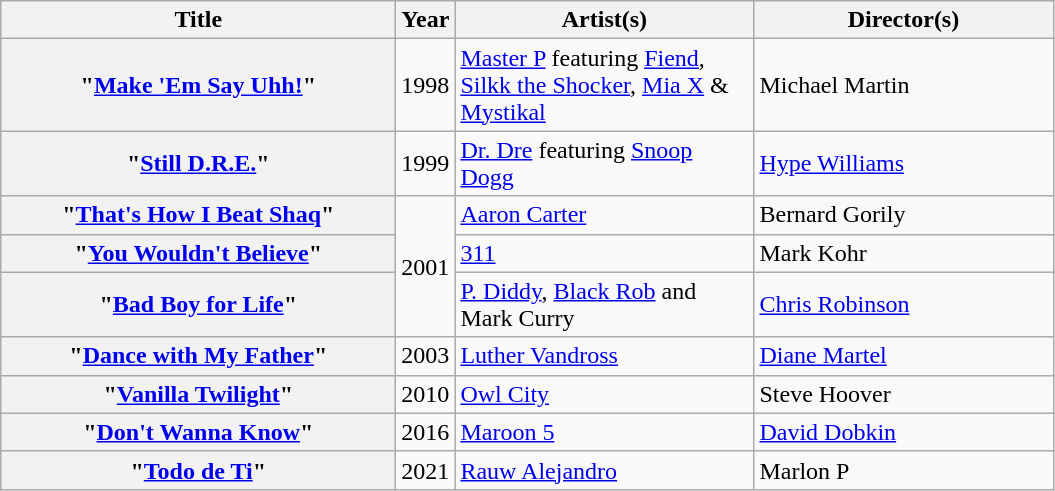<table class="wikitable plainrowheaders">
<tr>
<th style="width:16em;">Title</th>
<th style="width:2em;">Year</th>
<th style="width:12em;">Artist(s)</th>
<th style="width:12em;">Director(s)</th>
</tr>
<tr>
<th scope="row">"<a href='#'>Make 'Em Say Uhh!</a>"</th>
<td>1998</td>
<td><a href='#'>Master P</a> featuring <a href='#'>Fiend</a>, <a href='#'>Silkk the Shocker</a>, <a href='#'>Mia X</a> & <a href='#'>Mystikal</a></td>
<td>Michael Martin</td>
</tr>
<tr>
<th scope="row">"<a href='#'>Still D.R.E.</a>"</th>
<td>1999</td>
<td><a href='#'>Dr. Dre</a> featuring <a href='#'>Snoop Dogg</a></td>
<td><a href='#'>Hype Williams</a></td>
</tr>
<tr>
<th scope="row">"<a href='#'>That's How I Beat Shaq</a>"</th>
<td rowspan="3">2001</td>
<td><a href='#'>Aaron Carter</a></td>
<td>Bernard Gorily</td>
</tr>
<tr>
<th scope="row">"<a href='#'>You Wouldn't Believe</a>"</th>
<td><a href='#'>311</a></td>
<td>Mark Kohr</td>
</tr>
<tr>
<th scope="row">"<a href='#'>Bad Boy for Life</a>"</th>
<td><a href='#'>P. Diddy</a>, <a href='#'>Black Rob</a> and Mark Curry</td>
<td><a href='#'>Chris Robinson</a></td>
</tr>
<tr>
<th scope="row">"<a href='#'>Dance with My Father</a>"</th>
<td>2003</td>
<td><a href='#'>Luther Vandross</a></td>
<td><a href='#'>Diane Martel</a></td>
</tr>
<tr>
<th scope="row">"<a href='#'>Vanilla Twilight</a>"</th>
<td>2010</td>
<td><a href='#'>Owl City</a></td>
<td>Steve Hoover</td>
</tr>
<tr>
<th scope="row">"<a href='#'>Don't Wanna Know</a>"</th>
<td>2016</td>
<td><a href='#'>Maroon 5</a></td>
<td><a href='#'>David Dobkin</a></td>
</tr>
<tr>
<th scope="row">"<a href='#'>Todo de Ti</a>"</th>
<td>2021</td>
<td><a href='#'>Rauw Alejandro</a></td>
<td>Marlon P</td>
</tr>
</table>
